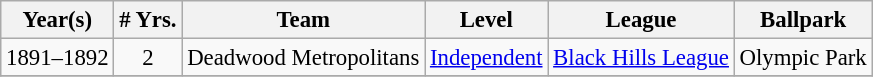<table class="wikitable" style="text-align:center; font-size: 95%;">
<tr>
<th>Year(s)</th>
<th># Yrs.</th>
<th>Team</th>
<th>Level</th>
<th>League</th>
<th>Ballpark</th>
</tr>
<tr>
<td>1891–1892</td>
<td>2</td>
<td>Deadwood Metropolitans</td>
<td><a href='#'>Independent</a></td>
<td><a href='#'>Black Hills League</a></td>
<td>Olympic Park</td>
</tr>
<tr>
</tr>
</table>
